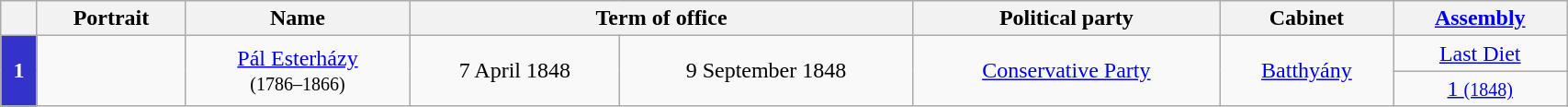<table class="wikitable" style="width:90%; text-align:center;">
<tr>
<th></th>
<th>Portrait</th>
<th>Name<br></th>
<th colspan=2>Term of office</th>
<th>Political party</th>
<th>Cabinet</th>
<th><a href='#'>Assembly</a><br></th>
</tr>
<tr>
<th rowspan="2" style="background-color:#3333CC; color:white">1</th>
<td rowspan="2"></td>
<td rowspan="2"><a href='#'>Pál Esterházy</a><br><small>(1786–1866)</small></td>
<td rowspan="2">7 April 1848</td>
<td rowspan="2">9 September 1848</td>
<td rowspan="2"><a href='#'>Conservative Party</a></td>
<td rowspan="2"><a href='#'>Batthyány</a></td>
<td><a href='#'>Last Diet</a></td>
</tr>
<tr>
<td><a href='#'>1 <small>(1848)</small></a></td>
</tr>
</table>
